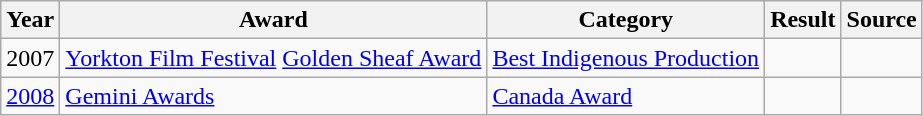<table class="wikitable sortable plainrowheaders">
<tr>
<th scope="col">Year</th>
<th scope="col">Award</th>
<th scope="col">Category</th>
<th scope="col">Result</th>
<th scope="col">Source</th>
</tr>
<tr>
<td>2007</td>
<td><a href='#'>Yorkton Film Festival</a> <a href='#'>Golden Sheaf Award</a></td>
<td><a href='#'>Best Indigenous Production</a></td>
<td></td>
<td></td>
</tr>
<tr>
<td><a href='#'>2008</a></td>
<td><a href='#'>Gemini Awards</a></td>
<td><a href='#'>Canada Award</a></td>
<td></td>
<td></td>
</tr>
</table>
